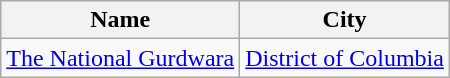<table class="wikitable sortable">
<tr>
<th>Name</th>
<th>City</th>
</tr>
<tr>
<td><a href='#'>The National Gurdwara</a></td>
<td><a href='#'>District of Columbia</a></td>
</tr>
</table>
